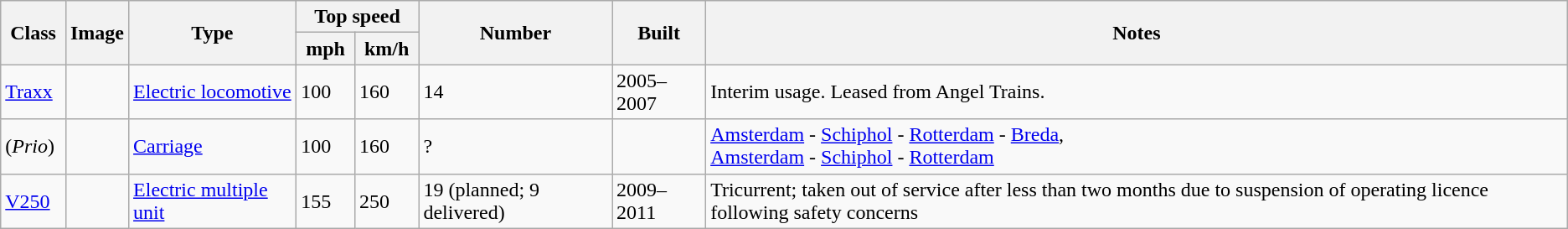<table class="wikitable">
<tr ---- bgcolor=#f9f9f9>
<th rowspan="2"> Class </th>
<th rowspan="2">Image</th>
<th rowspan="2"> Type </th>
<th colspan="2"> Top speed </th>
<th rowspan="2"> Number </th>
<th rowspan="2"> Built </th>
<th rowspan="2"> Notes </th>
</tr>
<tr ---- bgcolor=#f9f9f9>
<th> mph </th>
<th> km/h </th>
</tr>
<tr>
<td><a href='#'>Traxx</a></td>
<td></td>
<td><a href='#'>Electric locomotive</a></td>
<td>100</td>
<td>160</td>
<td>14</td>
<td>2005–2007</td>
<td>Interim usage. Leased from Angel Trains.</td>
</tr>
<tr>
<td><em></em> (<em>Prio</em>)</td>
<td></td>
<td><a href='#'>Carriage</a></td>
<td>100</td>
<td>160</td>
<td>?</td>
<td></td>
<td><a href='#'>Amsterdam</a> - <a href='#'>Schiphol</a> - <a href='#'>Rotterdam</a> - <a href='#'>Breda</a>,<br> <a href='#'>Amsterdam</a> - <a href='#'>Schiphol</a> - <a href='#'>Rotterdam</a></td>
</tr>
<tr>
<td><a href='#'>V250</a></td>
<td></td>
<td><a href='#'>Electric multiple unit</a></td>
<td>155</td>
<td>250</td>
<td>19 (planned; 9 delivered)</td>
<td>2009–2011</td>
<td>Tricurrent; taken out of service after less than two months due to suspension of operating licence following safety concerns</td>
</tr>
</table>
